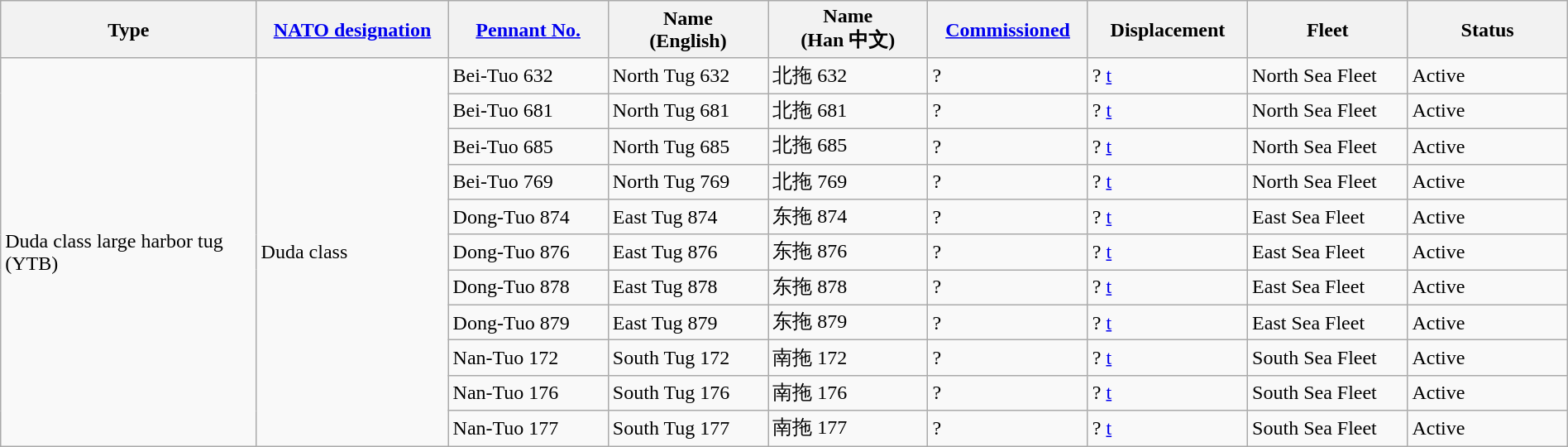<table class="wikitable sortable"  style="margin:auto; width:100%;">
<tr>
<th style="text-align:center; width:16%;">Type</th>
<th style="text-align:center; width:12%;"><a href='#'>NATO designation</a></th>
<th style="text-align:center; width:10%;"><a href='#'>Pennant No.</a></th>
<th style="text-align:center; width:10%;">Name<br>(English)</th>
<th style="text-align:center; width:10%;">Name<br>(Han 中文)</th>
<th style="text-align:center; width:10%;"><a href='#'>Commissioned</a></th>
<th style="text-align:center; width:10%;">Displacement</th>
<th style="text-align:center; width:10%;">Fleet</th>
<th style="text-align:center; width:10%;">Status</th>
</tr>
<tr>
<td rowspan="11">Duda class large harbor tug (YTB)</td>
<td rowspan="11">Duda class</td>
<td>Bei-Tuo 632</td>
<td>North Tug 632</td>
<td>北拖 632</td>
<td>?</td>
<td>? <a href='#'>t</a></td>
<td>North Sea Fleet</td>
<td><span>Active</span></td>
</tr>
<tr>
<td>Bei-Tuo 681</td>
<td>North Tug 681</td>
<td>北拖 681</td>
<td>?</td>
<td>? <a href='#'>t</a></td>
<td>North Sea Fleet</td>
<td><span>Active</span></td>
</tr>
<tr>
<td>Bei-Tuo 685</td>
<td>North Tug 685</td>
<td>北拖 685</td>
<td>?</td>
<td>? <a href='#'>t</a></td>
<td>North Sea Fleet</td>
<td><span>Active</span></td>
</tr>
<tr>
<td>Bei-Tuo 769</td>
<td>North Tug 769</td>
<td>北拖 769</td>
<td>?</td>
<td>? <a href='#'>t</a></td>
<td>North Sea Fleet</td>
<td><span>Active</span></td>
</tr>
<tr>
<td>Dong-Tuo 874</td>
<td>East Tug 874</td>
<td>东拖 874</td>
<td>?</td>
<td>? <a href='#'>t</a></td>
<td>East Sea Fleet</td>
<td><span>Active</span></td>
</tr>
<tr>
<td>Dong-Tuo 876</td>
<td>East Tug 876</td>
<td>东拖 876</td>
<td>?</td>
<td>? <a href='#'>t</a></td>
<td>East Sea Fleet</td>
<td><span>Active</span></td>
</tr>
<tr>
<td>Dong-Tuo 878</td>
<td>East Tug 878</td>
<td>东拖 878</td>
<td>?</td>
<td>? <a href='#'>t</a></td>
<td>East Sea Fleet</td>
<td><span>Active</span></td>
</tr>
<tr>
<td>Dong-Tuo 879</td>
<td>East Tug 879</td>
<td>东拖 879</td>
<td>?</td>
<td>? <a href='#'>t</a></td>
<td>East Sea Fleet</td>
<td><span>Active</span></td>
</tr>
<tr>
<td>Nan-Tuo 172</td>
<td>South Tug 172</td>
<td>南拖 172</td>
<td>?</td>
<td>? <a href='#'>t</a></td>
<td>South Sea Fleet</td>
<td><span>Active</span></td>
</tr>
<tr>
<td>Nan-Tuo 176</td>
<td>South Tug 176</td>
<td>南拖 176</td>
<td>?</td>
<td>? <a href='#'>t</a></td>
<td>South Sea Fleet</td>
<td><span>Active</span></td>
</tr>
<tr>
<td>Nan-Tuo 177</td>
<td>South Tug 177</td>
<td>南拖 177</td>
<td>?</td>
<td>? <a href='#'>t</a></td>
<td>South Sea Fleet</td>
<td><span>Active</span></td>
</tr>
</table>
